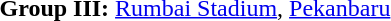<table>
<tr>
<td><strong>Group III:</strong> <a href='#'>Rumbai Stadium</a>, <a href='#'>Pekanbaru</a><br></td>
</tr>
</table>
